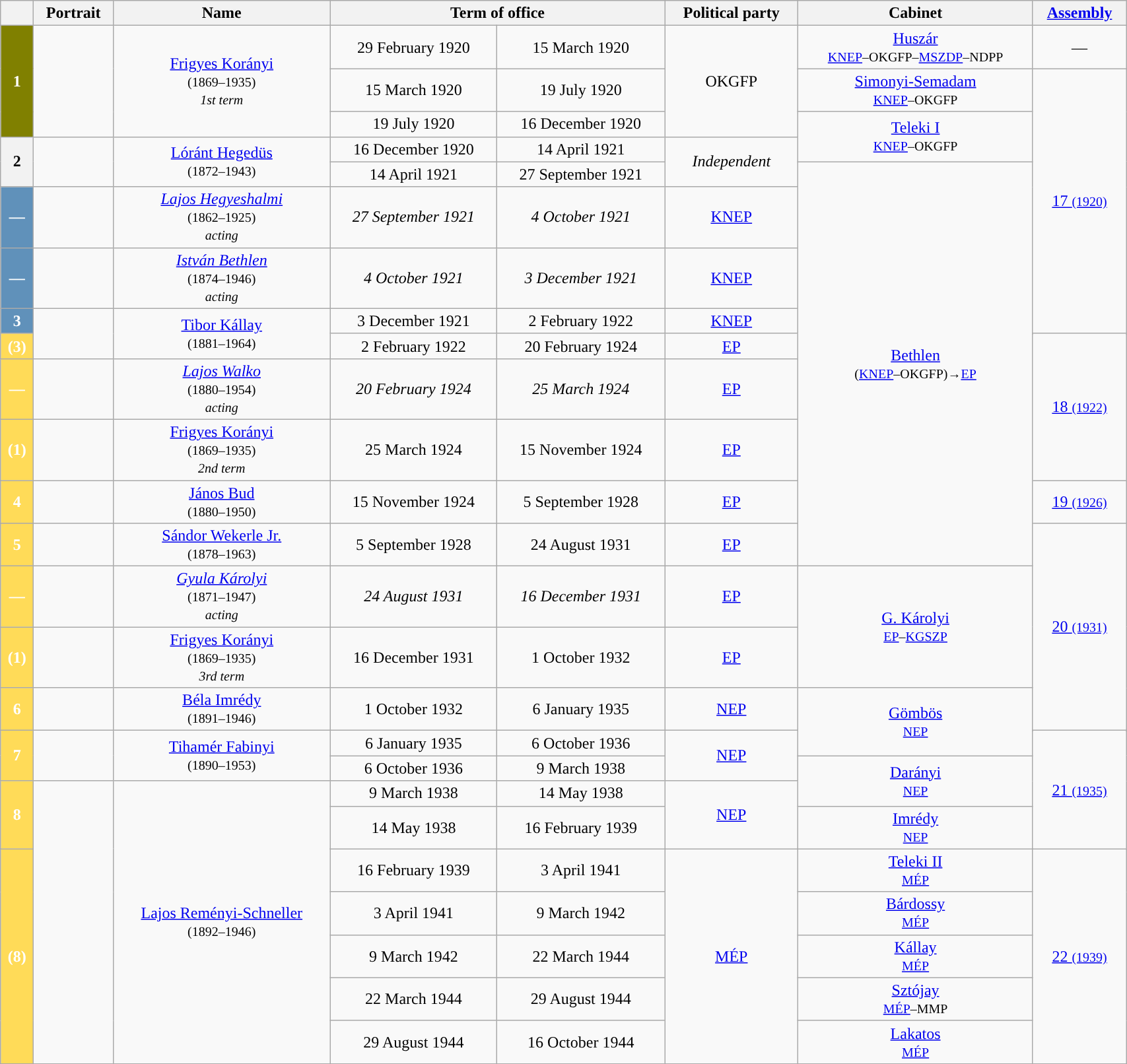<table class="wikitable" style="width:90%; text-align:center;">
<tr>
<th></th>
<th>Portrait</th>
<th>Name<br></th>
<th colspan=2>Term of office</th>
<th>Political party</th>
<th>Cabinet</th>
<th><a href='#'>Assembly</a><br></th>
</tr>
<tr>
<th rowspan="3" style="background-color:#808000; color:white">1</th>
<td rowspan="3"></td>
<td rowspan="3"><a href='#'>Frigyes Korányi</a><br><small>(1869–1935)<br><em>1st term</em></small></td>
<td>29 February 1920</td>
<td>15 March 1920</td>
<td rowspan="3">OKGFP</td>
<td><a href='#'>Huszár</a><br><small><a href='#'>KNEP</a>–OKGFP–<a href='#'>MSZDP</a>–NDPP</small></td>
<td>—</td>
</tr>
<tr>
<td>15 March 1920</td>
<td>19 July 1920</td>
<td><a href='#'>Simonyi-Semadam</a><br><small><a href='#'>KNEP</a>–OKGFP</small></td>
<td rowspan="8"><a href='#'>17 <small>(1920)</small></a></td>
</tr>
<tr>
<td>19 July 1920</td>
<td>16 December 1920</td>
<td rowspan="2"><a href='#'>Teleki I</a><br><small><a href='#'>KNEP</a>–OKGFP</small></td>
</tr>
<tr>
<th rowspan="2" style="background:">2</th>
<td rowspan="2"></td>
<td rowspan="2"><a href='#'>Lóránt Hegedüs</a><br><small>(1872–1943)</small></td>
<td>16 December 1920</td>
<td>14 April 1921</td>
<td rowspan="2"><em>Independent</em></td>
</tr>
<tr>
<td>14 April 1921</td>
<td>27 September 1921</td>
<td rowspan="12"><a href='#'>Bethlen</a><br><small>(<a href='#'>KNEP</a>–OKGFP)→<a href='#'>EP</a></small></td>
</tr>
<tr>
<th style="background-color:#6091BA; color:white">—</th>
<td></td>
<td><em><a href='#'>Lajos Hegyeshalmi</a></em><br><small>(1862–1925)<br><em>acting</em></small></td>
<td><em>27 September 1921</em></td>
<td><em>4 October 1921</em></td>
<td><a href='#'>KNEP</a></td>
</tr>
<tr>
<th style="background-color:#6091BA; color:white">—</th>
<td></td>
<td><em><a href='#'>István Bethlen</a></em><br><small>(1874–1946)<br><em>acting</em></small></td>
<td><em>4 October 1921</em></td>
<td><em>3 December 1921</em></td>
<td><a href='#'>KNEP</a></td>
</tr>
<tr>
<th style="background-color:#6091BA; color:white">3</th>
<td rowspan="3"></td>
<td rowspan="3"><a href='#'>Tibor Kállay</a><br><small>(1881–1964)</small></td>
<td>3 December 1921</td>
<td>2 February 1922</td>
<td><a href='#'>KNEP</a></td>
</tr>
<tr>
<th rowspan="2" style="background-color:#FFDB58; color:white">(3)</th>
<td rowspan="2">2 February 1922</td>
<td rowspan="2">20 February 1924</td>
<td rowspan="2"><a href='#'>EP</a></td>
</tr>
<tr>
<td rowspan="4"><a href='#'>18 <small>(1922)</small></a></td>
</tr>
<tr>
<th style="background-color:#FFDB58; color:white">—</th>
<td></td>
<td><em><a href='#'>Lajos Walko</a></em><br><small>(1880–1954)<br><em>acting</em></small></td>
<td><em>20 February 1924</em></td>
<td><em>25 March 1924</em></td>
<td><a href='#'>EP</a></td>
</tr>
<tr>
<th style="background-color:#FFDB58; color:white">(1)</th>
<td></td>
<td><a href='#'>Frigyes Korányi</a><br><small>(1869–1935)<br><em>2nd term</em></small></td>
<td>25 March 1924</td>
<td>15 November 1924</td>
<td><a href='#'>EP</a></td>
</tr>
<tr>
<th rowspan="2" style="background-color:#FFDB58; color:white">4</th>
<td rowspan="2"></td>
<td rowspan="2"><a href='#'>János Bud</a><br><small>(1880–1950)</small></td>
<td rowspan="2">15 November 1924</td>
<td rowspan="2">5 September 1928</td>
<td rowspan="2"><a href='#'>EP</a></td>
</tr>
<tr>
<td rowspan="2"><a href='#'>19 <small>(1926)</small></a></td>
</tr>
<tr>
<th rowspan="2" style="background-color:#FFDB58; color:white">5</th>
<td rowspan="2"></td>
<td rowspan="2"><a href='#'>Sándor Wekerle Jr.</a><br><small>(1878–1963)</small></td>
<td rowspan="2">5 September 1928</td>
<td rowspan="2">24 August 1931</td>
<td rowspan="2"><a href='#'>EP</a></td>
</tr>
<tr>
<td rowspan="5"><a href='#'>20 <small>(1931)</small></a></td>
</tr>
<tr>
<th style="background-color:#FFDB58; color:white">—</th>
<td></td>
<td><em><a href='#'>Gyula Károlyi</a></em><br><small>(1871–1947)<br><em>acting</em></small></td>
<td><em>24 August 1931</em></td>
<td><em>16 December 1931</em></td>
<td><a href='#'>EP</a></td>
<td rowspan="2"><a href='#'>G. Károlyi</a><br><small><a href='#'>EP</a>–<a href='#'>KGSZP</a></small></td>
</tr>
<tr>
<th style="background-color:#FFDB58; color:white">(1)</th>
<td></td>
<td><a href='#'>Frigyes Korányi</a><br><small>(1869–1935)<br><em>3rd term</em></small></td>
<td>16 December 1931</td>
<td>1 October 1932</td>
<td><a href='#'>EP</a></td>
</tr>
<tr>
<th style="background-color:#FFDB58; color:white">6</th>
<td></td>
<td><a href='#'>Béla Imrédy</a><br><small>(1891–1946)</small></td>
<td>1 October 1932</td>
<td>6 January 1935</td>
<td><a href='#'>NEP</a></td>
<td rowspan="3"><a href='#'>Gömbös</a><br><small><a href='#'>NEP</a></small></td>
</tr>
<tr>
<th rowspan="3" style="background-color:#FFDB58; color:white">7</th>
<td rowspan="3"></td>
<td rowspan="3"><a href='#'>Tihamér Fabinyi</a><br><small>(1890–1953)</small></td>
<td rowspan="2">6 January 1935</td>
<td rowspan="2">6 October 1936</td>
<td rowspan="3"><a href='#'>NEP</a></td>
</tr>
<tr>
<td rowspan="5"><a href='#'>21 <small>(1935)</small></a></td>
</tr>
<tr>
<td>6 October 1936</td>
<td>9 March 1938</td>
<td rowspan="2"><a href='#'>Darányi</a><br><small><a href='#'>NEP</a></small></td>
</tr>
<tr>
<th rowspan="2" style="background-color:#FFDB58; color:white">8</th>
<td rowspan="8"></td>
<td rowspan="8"><a href='#'>Lajos Reményi-Schneller</a><br><small>(1892–1946)</small></td>
<td>9 March 1938</td>
<td>14 May 1938</td>
<td rowspan="2"><a href='#'>NEP</a></td>
</tr>
<tr>
<td>14 May 1938</td>
<td>16 February 1939</td>
<td><a href='#'>Imrédy</a><br><small><a href='#'>NEP</a></small></td>
</tr>
<tr>
<th rowspan="6" style="background-color:#FFDB58; color:white">(8)</th>
<td rowspan="2">16 February 1939</td>
<td rowspan="2">3 April 1941</td>
<td rowspan="6"><a href='#'>MÉP</a></td>
<td rowspan="2"><a href='#'>Teleki II</a><br><small><a href='#'>MÉP</a></small></td>
</tr>
<tr>
<td rowspan="5"><a href='#'>22 <small>(1939)</small></a></td>
</tr>
<tr>
<td>3 April 1941</td>
<td>9 March 1942</td>
<td><a href='#'>Bárdossy</a><br><small><a href='#'>MÉP</a></small></td>
</tr>
<tr>
<td>9 March 1942</td>
<td>22 March 1944</td>
<td><a href='#'>Kállay</a><br><small><a href='#'>MÉP</a></small></td>
</tr>
<tr>
<td>22 March 1944</td>
<td>29 August 1944</td>
<td><a href='#'>Sztójay</a><br><small><a href='#'>MÉP</a>–MMP</small></td>
</tr>
<tr>
<td>29 August 1944</td>
<td>16 October 1944</td>
<td><a href='#'>Lakatos</a><br><small><a href='#'>MÉP</a></small></td>
</tr>
<tr>
</tr>
</table>
